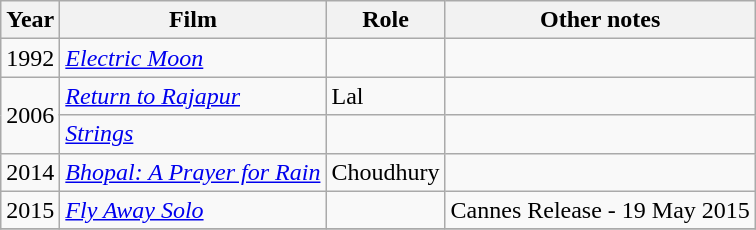<table class="wikitable">
<tr>
<th>Year</th>
<th>Film</th>
<th>Role</th>
<th>Other notes</th>
</tr>
<tr>
<td>1992</td>
<td><em><a href='#'>Electric Moon</a></em></td>
<td></td>
<td></td>
</tr>
<tr>
<td Rowspan="2">2006</td>
<td><em><a href='#'>Return to Rajapur</a></em></td>
<td>Lal</td>
<td></td>
</tr>
<tr>
<td><em><a href='#'>Strings</a></em></td>
<td></td>
<td></td>
</tr>
<tr>
<td>2014</td>
<td><em><a href='#'>Bhopal: A Prayer for Rain</a></em></td>
<td>Choudhury</td>
<td></td>
</tr>
<tr>
<td>2015</td>
<td><em><a href='#'>Fly Away Solo</a></em></td>
<td></td>
<td>Cannes Release - 19 May 2015</td>
</tr>
<tr>
</tr>
</table>
